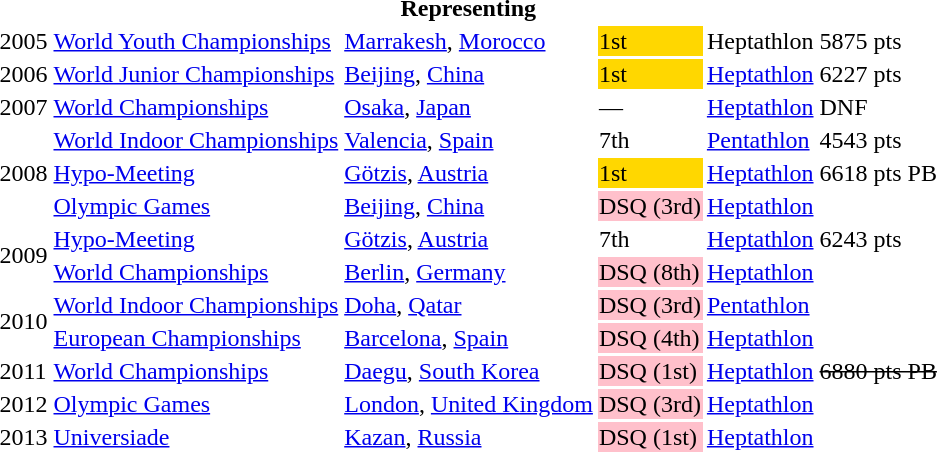<table>
<tr>
<th colspan="6">Representing </th>
</tr>
<tr>
<td>2005</td>
<td><a href='#'>World Youth Championships</a></td>
<td><a href='#'>Marrakesh</a>, <a href='#'>Morocco</a></td>
<td bgcolor="gold">1st</td>
<td>Heptathlon</td>
<td>5875 pts</td>
</tr>
<tr>
<td>2006</td>
<td><a href='#'>World Junior Championships</a></td>
<td><a href='#'>Beijing</a>, <a href='#'>China</a></td>
<td bgcolor="gold">1st</td>
<td><a href='#'>Heptathlon</a></td>
<td>6227 pts</td>
</tr>
<tr>
<td>2007</td>
<td><a href='#'>World Championships</a></td>
<td><a href='#'>Osaka</a>, <a href='#'>Japan</a></td>
<td>—</td>
<td><a href='#'>Heptathlon</a></td>
<td>DNF</td>
</tr>
<tr>
<td rowspan=3>2008</td>
<td><a href='#'>World Indoor Championships</a></td>
<td><a href='#'>Valencia</a>, <a href='#'>Spain</a></td>
<td>7th</td>
<td><a href='#'>Pentathlon</a></td>
<td>4543 pts</td>
</tr>
<tr>
<td><a href='#'>Hypo-Meeting</a></td>
<td><a href='#'>Götzis</a>, <a href='#'>Austria</a></td>
<td bgcolor="gold">1st</td>
<td><a href='#'>Heptathlon</a></td>
<td>6618 pts PB</td>
</tr>
<tr>
<td><a href='#'>Olympic Games</a></td>
<td><a href='#'>Beijing</a>, <a href='#'>China</a></td>
<td bgcolor=pink>DSQ (3rd)</td>
<td><a href='#'>Heptathlon</a></td>
<td></td>
</tr>
<tr>
<td rowspan=2>2009</td>
<td><a href='#'>Hypo-Meeting</a></td>
<td><a href='#'>Götzis</a>, <a href='#'>Austria</a></td>
<td>7th</td>
<td><a href='#'>Heptathlon</a></td>
<td>6243 pts</td>
</tr>
<tr>
<td><a href='#'>World Championships</a></td>
<td><a href='#'>Berlin</a>, <a href='#'>Germany</a></td>
<td bgcolor=pink>DSQ (8th)</td>
<td><a href='#'>Heptathlon</a></td>
<td></td>
</tr>
<tr>
<td rowspan=2>2010</td>
<td><a href='#'>World Indoor Championships</a></td>
<td><a href='#'>Doha</a>, <a href='#'>Qatar</a></td>
<td bgcolor=pink>DSQ (3rd)</td>
<td><a href='#'>Pentathlon</a></td>
<td></td>
</tr>
<tr>
<td><a href='#'>European Championships</a></td>
<td><a href='#'>Barcelona</a>, <a href='#'>Spain</a></td>
<td bgcolor=pink>DSQ (4th)</td>
<td><a href='#'>Heptathlon</a></td>
<td></td>
</tr>
<tr>
<td>2011</td>
<td><a href='#'>World Championships</a></td>
<td><a href='#'>Daegu</a>, <a href='#'>South Korea</a></td>
<td bgcolor=pink>DSQ (1st)</td>
<td><a href='#'>Heptathlon</a></td>
<td><s>6880 pts PB</s></td>
</tr>
<tr>
<td>2012</td>
<td><a href='#'>Olympic Games</a></td>
<td><a href='#'>London</a>, <a href='#'>United Kingdom</a></td>
<td bgcolor=pink>DSQ (3rd)</td>
<td><a href='#'>Heptathlon</a></td>
<td></td>
</tr>
<tr>
<td>2013</td>
<td><a href='#'>Universiade</a></td>
<td><a href='#'>Kazan</a>, <a href='#'>Russia</a></td>
<td bgcolor=pink>DSQ (1st)</td>
<td><a href='#'>Heptathlon</a></td>
<td></td>
</tr>
</table>
